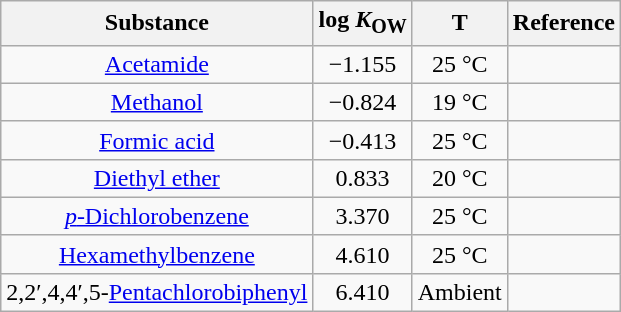<table class="wikitable centered" style="text-align:center">
<tr>
<th>Substance</th>
<th>log <em>K</em><sub>OW</sub></th>
<th>T</th>
<th>Reference</th>
</tr>
<tr>
<td><a href='#'>Acetamide</a></td>
<td>−1.155</td>
<td>25 °C</td>
<td></td>
</tr>
<tr>
<td><a href='#'>Methanol</a></td>
<td>−0.824</td>
<td>19 °C</td>
<td></td>
</tr>
<tr>
<td><a href='#'>Formic acid</a></td>
<td>−0.413</td>
<td>25 °C</td>
<td></td>
</tr>
<tr>
<td><a href='#'>Diethyl ether</a></td>
<td>0.833</td>
<td>20 °C</td>
<td></td>
</tr>
<tr>
<td><a href='#'><em>p</em>-Dichlorobenzene</a></td>
<td>3.370</td>
<td>25 °C</td>
<td></td>
</tr>
<tr>
<td><a href='#'>Hexamethylbenzene</a></td>
<td>4.610</td>
<td>25 °C</td>
<td></td>
</tr>
<tr>
<td>2,2′,4,4′,5-<a href='#'>Pentachlorobiphenyl</a></td>
<td>6.410</td>
<td>Ambient</td>
<td></td>
</tr>
</table>
